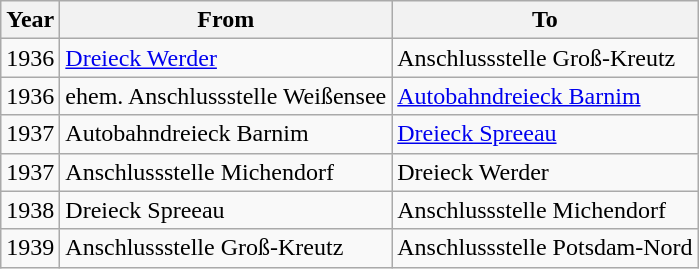<table class="wikitable sortable">
<tr>
<th>Year</th>
<th>From</th>
<th>To</th>
</tr>
<tr>
<td>1936</td>
<td><a href='#'>Dreieck Werder</a></td>
<td>Anschlussstelle Groß-Kreutz</td>
</tr>
<tr>
<td>1936</td>
<td>ehem. Anschlussstelle Weißensee</td>
<td><a href='#'>Autobahndreieck Barnim</a></td>
</tr>
<tr>
<td>1937</td>
<td>Autobahndreieck Barnim</td>
<td><a href='#'>Dreieck Spreeau</a></td>
</tr>
<tr>
<td>1937</td>
<td>Anschlussstelle Michendorf</td>
<td>Dreieck Werder</td>
</tr>
<tr>
<td>1938</td>
<td>Dreieck Spreeau</td>
<td>Anschlussstelle Michendorf</td>
</tr>
<tr>
<td>1939</td>
<td>Anschlussstelle Groß-Kreutz</td>
<td>Anschlussstelle Potsdam-Nord</td>
</tr>
</table>
